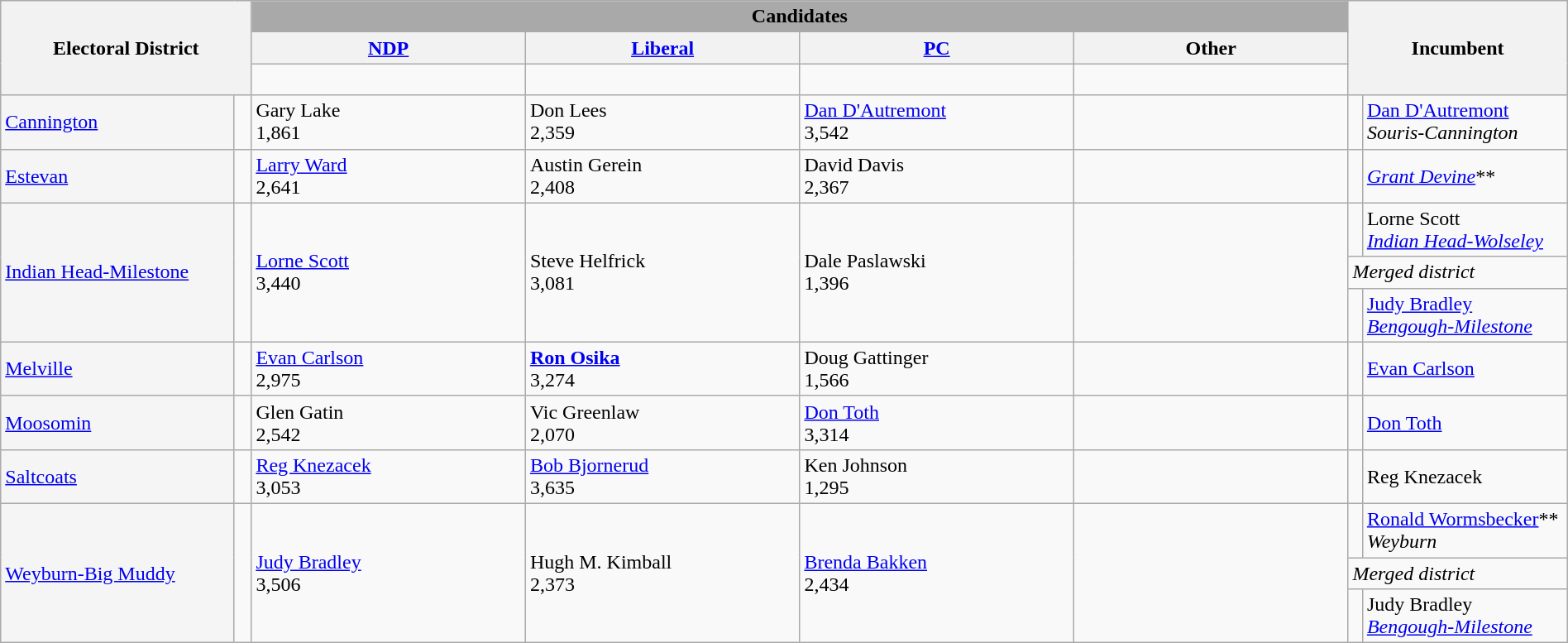<table class="wikitable" style="width:100%">
<tr>
<th style="width:16%;" style="background:darkgrey;" rowspan=3 colspan=2>Electoral District</th>
<th style="background:darkgrey;" colspan=4>Candidates</th>
<th style="width:14%;" style="background:darkgrey;" rowspan=3 colspan=2>Incumbent</th>
</tr>
<tr>
<th style="width:17.5%;"><a href='#'>NDP</a></th>
<th style="width:17.5%;"><a href='#'>Liberal</a></th>
<th style="width:17.5%;"><a href='#'>PC</a></th>
<th style="width:17.5%;">Other</th>
</tr>
<tr>
<td> </td>
<td> </td>
<td> </td>
<td> </td>
</tr>
<tr>
<td bgcolor=whitesmoke><a href='#'>Cannington</a></td>
<td> </td>
<td>Gary Lake<br>1,861</td>
<td>Don Lees<br>2,359</td>
<td><a href='#'>Dan D'Autremont</a><br>3,542</td>
<td></td>
<td> </td>
<td><a href='#'>Dan D'Autremont</a><br><span><em>Souris-Cannington</em></span></td>
</tr>
<tr>
<td bgcolor=whitesmoke><a href='#'>Estevan</a></td>
<td> </td>
<td><a href='#'>Larry Ward</a><br>2,641</td>
<td>Austin Gerein<br>2,408</td>
<td>David Davis <br>2,367</td>
<td></td>
<td> </td>
<td><em><a href='#'>Grant Devine</a></em>**</td>
</tr>
<tr>
<td rowspan=3 style="background:whitesmoke;"><a href='#'>Indian Head-Milestone</a></td>
<td rowspan=3 > </td>
<td rowspan=3><a href='#'>Lorne Scott</a><br>3,440</td>
<td rowspan=3>Steve Helfrick<br>3,081</td>
<td rowspan=3>Dale Paslawski<br>1,396</td>
<td rowspan=3></td>
<td></td>
<td>Lorne Scott<br><span><em><a href='#'>Indian Head-Wolseley</a></em></span></td>
</tr>
<tr>
<td colspan=2><em>Merged district</em></td>
</tr>
<tr>
<td></td>
<td><a href='#'>Judy Bradley</a><br><span><em><a href='#'>Bengough-Milestone</a></em></span></td>
</tr>
<tr>
<td bgcolor=whitesmoke><a href='#'>Melville</a></td>
<td> </td>
<td><a href='#'>Evan Carlson</a><br>2,975</td>
<td><strong><a href='#'>Ron Osika</a></strong><br>3,274</td>
<td>Doug Gattinger<br>1,566</td>
<td></td>
<td> </td>
<td><a href='#'>Evan Carlson</a></td>
</tr>
<tr>
<td bgcolor=whitesmoke><a href='#'>Moosomin</a></td>
<td> </td>
<td>Glen Gatin<br>2,542</td>
<td>Vic Greenlaw<br>2,070</td>
<td><a href='#'>Don Toth</a> <br>3,314</td>
<td></td>
<td> </td>
<td><a href='#'>Don Toth</a></td>
</tr>
<tr>
<td bgcolor=whitesmoke><a href='#'>Saltcoats</a></td>
<td> </td>
<td><a href='#'>Reg Knezacek</a><br>3,053</td>
<td><a href='#'>Bob Bjornerud</a> <br>3,635</td>
<td>Ken Johnson<br>1,295</td>
<td></td>
<td> </td>
<td>Reg Knezacek</td>
</tr>
<tr>
<td rowspan=3 style="background:whitesmoke;"><a href='#'>Weyburn-Big Muddy</a></td>
<td rowspan=3 > </td>
<td rowspan=3><a href='#'>Judy Bradley</a><br>3,506</td>
<td rowspan=3>Hugh M. Kimball<br>2,373</td>
<td rowspan=3><a href='#'>Brenda Bakken</a> <br>2,434</td>
<td rowspan=3></td>
<td></td>
<td><a href='#'>Ronald Wormsbecker</a>**<br><span><em>Weyburn</em></span></td>
</tr>
<tr>
<td colspan=2><em>Merged district</em></td>
</tr>
<tr>
<td></td>
<td>Judy Bradley<br><span><em><a href='#'>Bengough-Milestone</a></em></span></td>
</tr>
</table>
